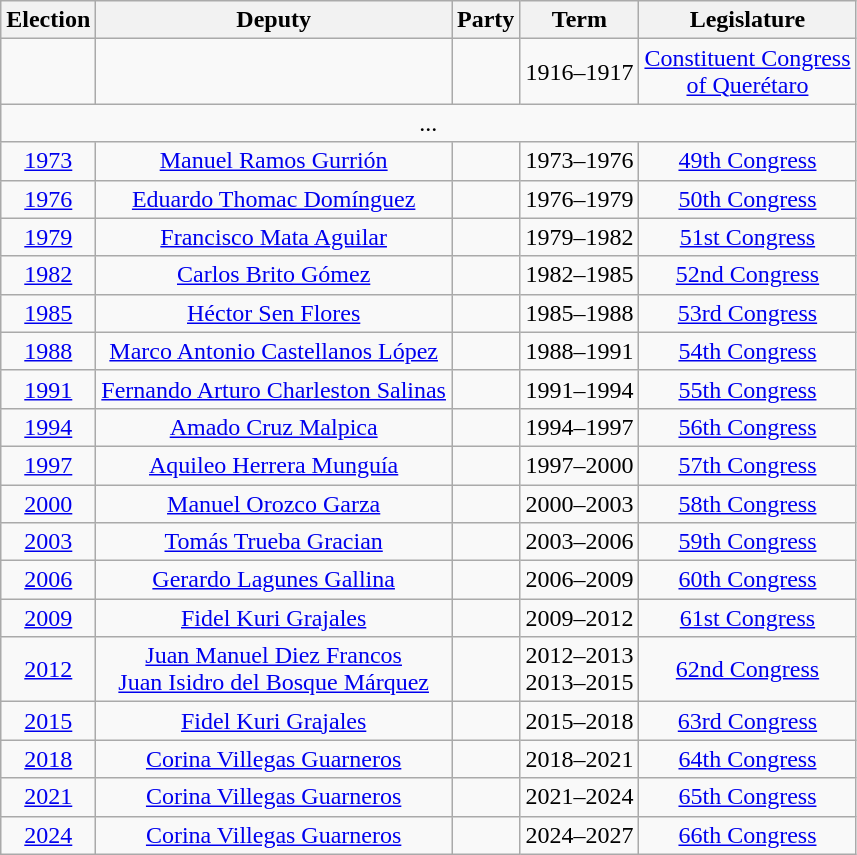<table class="wikitable sortable" style="text-align: center">
<tr>
<th>Election</th>
<th class="unsortable">Deputy</th>
<th class="unsortable">Party</th>
<th class="unsortable">Term</th>
<th class="unsortable">Legislature</th>
</tr>
<tr>
<td></td>
<td></td>
<td></td>
<td>1916–1917</td>
<td><a href='#'>Constituent Congress<br>of Querétaro</a></td>
</tr>
<tr>
<td colspan=5> ...</td>
</tr>
<tr>
<td><a href='#'>1973</a></td>
<td><a href='#'>Manuel Ramos Gurrión</a></td>
<td></td>
<td>1973–1976</td>
<td><a href='#'>49th Congress</a></td>
</tr>
<tr>
<td><a href='#'>1976</a></td>
<td><a href='#'>Eduardo Thomac Domínguez</a></td>
<td></td>
<td>1976–1979</td>
<td><a href='#'>50th Congress</a></td>
</tr>
<tr>
<td><a href='#'>1979</a></td>
<td><a href='#'>Francisco Mata Aguilar</a></td>
<td></td>
<td>1979–1982</td>
<td><a href='#'>51st Congress</a></td>
</tr>
<tr>
<td><a href='#'>1982</a></td>
<td><a href='#'>Carlos Brito Gómez</a></td>
<td></td>
<td>1982–1985</td>
<td><a href='#'>52nd Congress</a></td>
</tr>
<tr>
<td><a href='#'>1985</a></td>
<td><a href='#'>Héctor Sen Flores</a></td>
<td></td>
<td>1985–1988</td>
<td><a href='#'>53rd Congress</a></td>
</tr>
<tr>
<td><a href='#'>1988</a></td>
<td><a href='#'>Marco Antonio Castellanos López</a></td>
<td></td>
<td>1988–1991</td>
<td><a href='#'>54th Congress</a></td>
</tr>
<tr>
<td><a href='#'>1991</a></td>
<td><a href='#'>Fernando Arturo Charleston Salinas</a></td>
<td></td>
<td>1991–1994</td>
<td><a href='#'>55th Congress</a></td>
</tr>
<tr>
<td><a href='#'>1994</a></td>
<td><a href='#'>Amado Cruz Malpica</a></td>
<td></td>
<td>1994–1997</td>
<td><a href='#'>56th Congress</a></td>
</tr>
<tr>
<td><a href='#'>1997</a></td>
<td><a href='#'>Aquileo Herrera Munguía</a></td>
<td></td>
<td>1997–2000</td>
<td><a href='#'>57th Congress</a></td>
</tr>
<tr>
<td><a href='#'>2000</a></td>
<td><a href='#'>Manuel Orozco Garza</a></td>
<td></td>
<td>2000–2003</td>
<td><a href='#'>58th Congress</a></td>
</tr>
<tr>
<td><a href='#'>2003</a></td>
<td><a href='#'>Tomás Trueba Gracian</a></td>
<td></td>
<td>2003–2006</td>
<td><a href='#'>59th Congress</a></td>
</tr>
<tr>
<td><a href='#'>2006</a></td>
<td><a href='#'>Gerardo Lagunes Gallina</a></td>
<td></td>
<td>2006–2009</td>
<td><a href='#'>60th Congress</a></td>
</tr>
<tr>
<td><a href='#'>2009</a></td>
<td><a href='#'>Fidel Kuri Grajales</a></td>
<td></td>
<td>2009–2012</td>
<td><a href='#'>61st Congress</a></td>
</tr>
<tr>
<td><a href='#'>2012</a></td>
<td><a href='#'>Juan Manuel Diez Francos</a><br><a href='#'>Juan Isidro del Bosque Márquez</a></td>
<td></td>
<td>2012–2013<br>2013–2015</td>
<td><a href='#'>62nd Congress</a></td>
</tr>
<tr>
<td><a href='#'>2015</a></td>
<td><a href='#'>Fidel Kuri Grajales</a></td>
<td></td>
<td>2015–2018</td>
<td><a href='#'>63rd Congress</a></td>
</tr>
<tr>
<td><a href='#'>2018</a></td>
<td><a href='#'>Corina Villegas Guarneros</a></td>
<td></td>
<td>2018–2021</td>
<td><a href='#'>64th Congress</a></td>
</tr>
<tr>
<td><a href='#'>2021</a></td>
<td><a href='#'>Corina Villegas Guarneros</a></td>
<td></td>
<td>2021–2024</td>
<td><a href='#'>65th Congress</a></td>
</tr>
<tr>
<td><a href='#'>2024</a></td>
<td><a href='#'>Corina Villegas Guarneros</a></td>
<td></td>
<td>2024–2027</td>
<td><a href='#'>66th Congress</a></td>
</tr>
</table>
